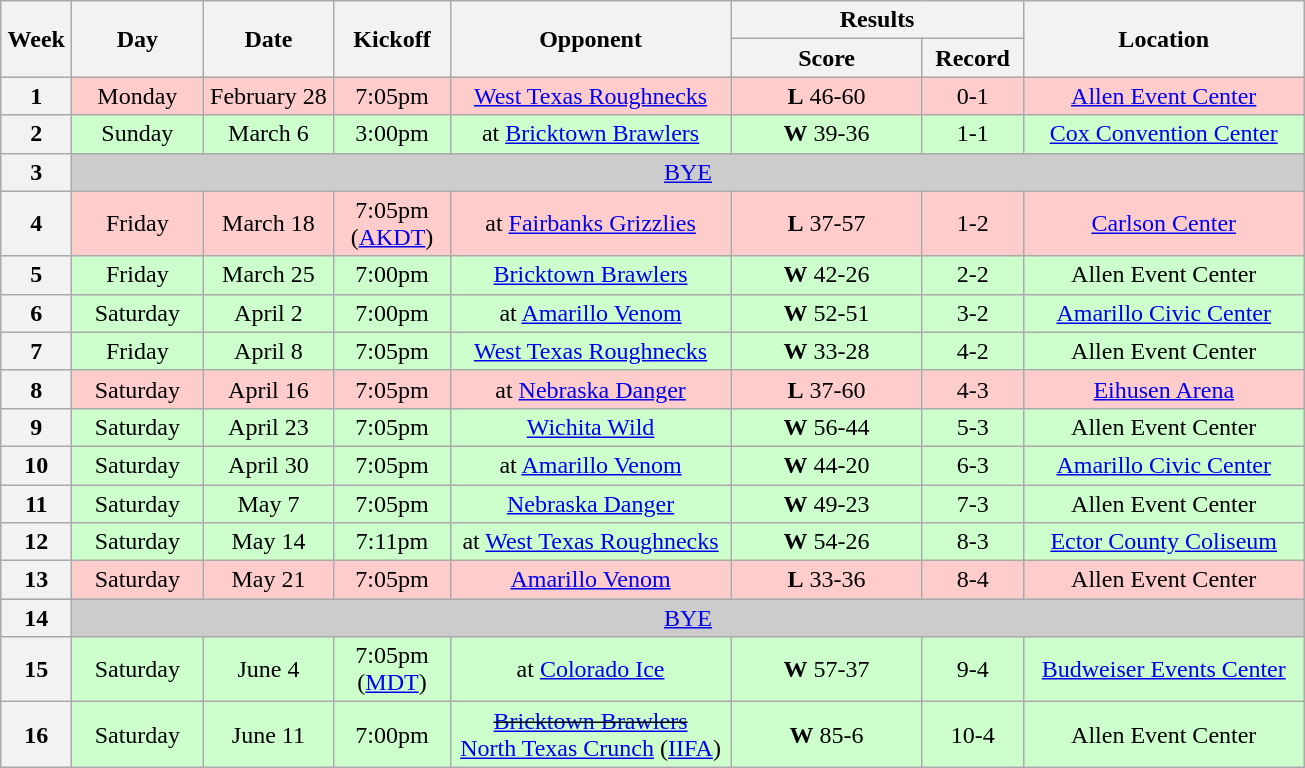<table class="wikitable">
<tr>
<th rowspan="2" width="40">Week</th>
<th rowspan="2" width="80">Day</th>
<th rowspan="2" width="80">Date</th>
<th rowspan="2" width="70">Kickoff</th>
<th rowspan="2" width="180">Opponent</th>
<th colspan="2" width="180">Results</th>
<th rowspan="2" width="180">Location</th>
</tr>
<tr>
<th width="120">Score</th>
<th width="60">Record</th>
</tr>
<tr align="center" bgcolor="#FFCCCC">
<th>1</th>
<td>Monday</td>
<td>February 28</td>
<td>7:05pm</td>
<td><a href='#'>West Texas Roughnecks</a></td>
<td><strong>L</strong> 46-60</td>
<td>0-1</td>
<td><a href='#'>Allen Event Center</a></td>
</tr>
<tr align="center" bgcolor="#CCFFCC">
<th>2</th>
<td>Sunday</td>
<td>March 6</td>
<td>3:00pm</td>
<td>at <a href='#'>Bricktown Brawlers</a></td>
<td><strong>W</strong> 39-36</td>
<td>1-1</td>
<td><a href='#'>Cox Convention Center</a></td>
</tr>
<tr style="background: #CCCCCC;">
<th>3</th>
<td colSpan=7 align="center"><a href='#'>BYE</a></td>
</tr>
<tr align="center" bgcolor="#FFCCCC">
<th>4</th>
<td>Friday</td>
<td>March 18</td>
<td>7:05pm (<a href='#'>AKDT</a>)</td>
<td>at <a href='#'>Fairbanks Grizzlies</a></td>
<td><strong>L</strong> 37-57</td>
<td>1-2</td>
<td><a href='#'>Carlson Center</a></td>
</tr>
<tr align="center" bgcolor="#CCFFCC">
<th>5</th>
<td>Friday</td>
<td>March 25</td>
<td>7:00pm</td>
<td><a href='#'>Bricktown Brawlers</a></td>
<td><strong>W</strong> 42-26</td>
<td>2-2</td>
<td>Allen Event Center</td>
</tr>
<tr align="center" bgcolor="#CCFFCC">
<th>6</th>
<td>Saturday</td>
<td>April 2</td>
<td>7:00pm</td>
<td>at <a href='#'>Amarillo Venom</a></td>
<td><strong>W</strong> 52-51</td>
<td>3-2</td>
<td><a href='#'>Amarillo Civic Center</a></td>
</tr>
<tr align="center" bgcolor="#CCFFCC">
<th>7</th>
<td>Friday</td>
<td>April 8</td>
<td>7:05pm</td>
<td><a href='#'>West Texas Roughnecks</a></td>
<td><strong>W</strong> 33-28</td>
<td>4-2</td>
<td>Allen Event Center</td>
</tr>
<tr align="center" bgcolor="#FFCCCC">
<th>8</th>
<td>Saturday</td>
<td>April 16</td>
<td>7:05pm</td>
<td>at <a href='#'>Nebraska Danger</a></td>
<td><strong>L</strong> 37-60</td>
<td>4-3</td>
<td><a href='#'>Eihusen Arena</a></td>
</tr>
<tr align="center" bgcolor="#CCFFCC">
<th>9</th>
<td>Saturday</td>
<td>April 23</td>
<td>7:05pm</td>
<td><a href='#'>Wichita Wild</a></td>
<td><strong>W</strong> 56-44</td>
<td>5-3</td>
<td>Allen Event Center</td>
</tr>
<tr align="center" bgcolor="#CCFFCC">
<th>10</th>
<td>Saturday</td>
<td>April 30</td>
<td>7:05pm</td>
<td>at <a href='#'>Amarillo Venom</a></td>
<td><strong>W</strong> 44-20</td>
<td>6-3</td>
<td><a href='#'>Amarillo Civic Center</a></td>
</tr>
<tr align="center" bgcolor="#CCFFCC">
<th>11</th>
<td>Saturday</td>
<td>May 7</td>
<td>7:05pm</td>
<td><a href='#'>Nebraska Danger</a></td>
<td><strong>W</strong> 49-23</td>
<td>7-3</td>
<td>Allen Event Center</td>
</tr>
<tr align="center" bgcolor="#CCFFCC">
<th>12</th>
<td>Saturday</td>
<td>May 14</td>
<td>7:11pm</td>
<td>at <a href='#'>West Texas Roughnecks</a></td>
<td><strong>W</strong> 54-26</td>
<td>8-3</td>
<td><a href='#'>Ector County Coliseum</a></td>
</tr>
<tr align="center" bgcolor="#FFCCCC">
<th>13</th>
<td>Saturday</td>
<td>May 21</td>
<td>7:05pm</td>
<td><a href='#'>Amarillo Venom</a></td>
<td><strong>L</strong> 33-36</td>
<td>8-4</td>
<td>Allen Event Center</td>
</tr>
<tr style="background: #CCCCCC;">
<th>14</th>
<td colSpan=7 align="center"><a href='#'>BYE</a></td>
</tr>
<tr align="center" bgcolor="#CCFFCC">
<th>15</th>
<td>Saturday</td>
<td>June 4</td>
<td>7:05pm (<a href='#'>MDT</a>)</td>
<td>at <a href='#'>Colorado Ice</a></td>
<td><strong>W</strong> 57-37</td>
<td>9-4</td>
<td><a href='#'>Budweiser Events Center</a></td>
</tr>
<tr align="center" bgcolor="#CCFFCC">
<th>16</th>
<td>Saturday</td>
<td>June 11</td>
<td>7:00pm</td>
<td><s><a href='#'>Bricktown Brawlers</a></s><br><a href='#'>North Texas Crunch</a> (<a href='#'>IIFA</a>)</td>
<td><strong>W</strong> 85-6</td>
<td>10-4</td>
<td>Allen Event Center</td>
</tr>
</table>
